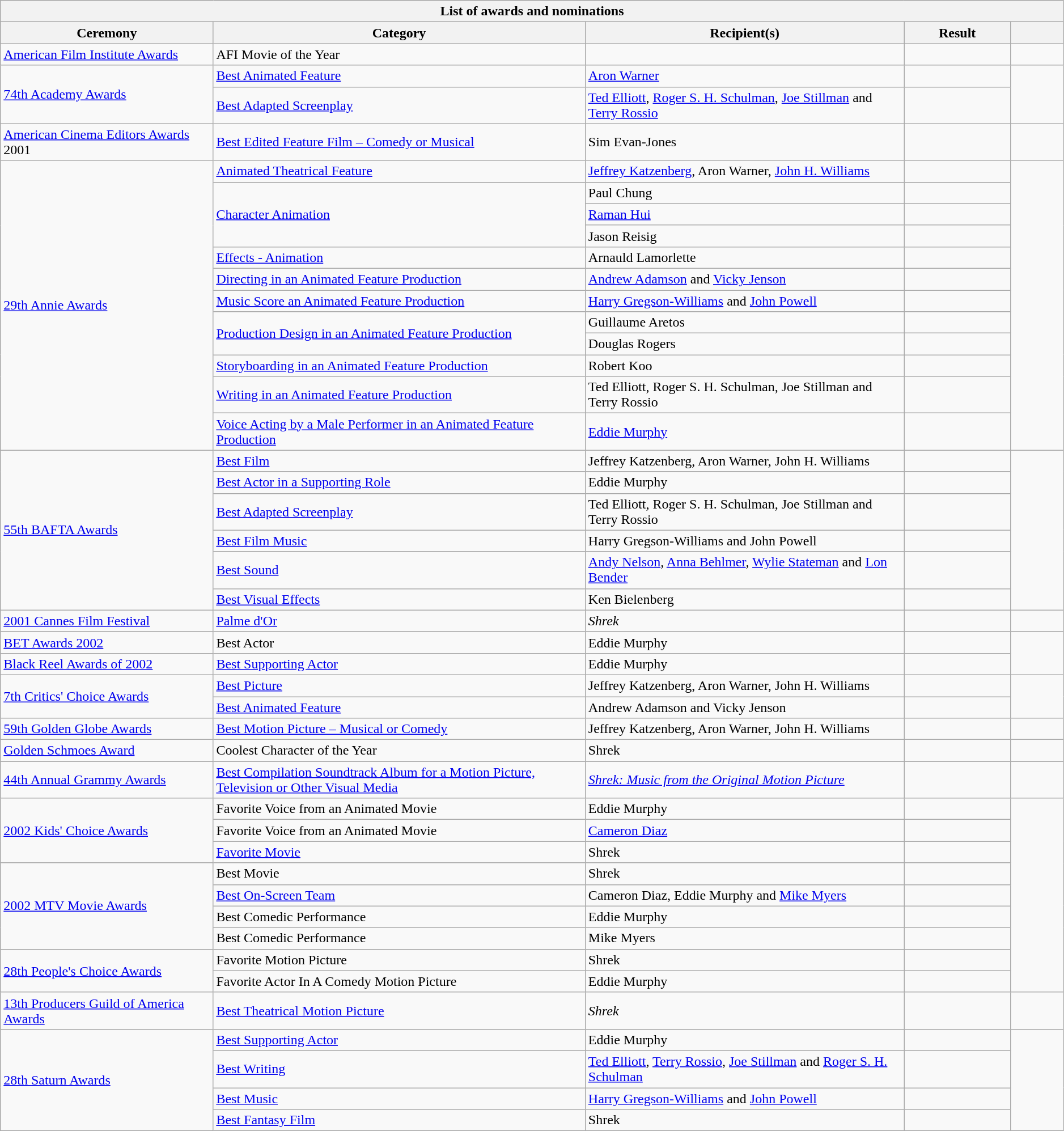<table class="wikitable collapsible collapsed" style="width:99%;">
<tr>
<th colspan="5">List of awards and nominations</th>
</tr>
<tr style="background:#ccc; style="text-align:center;">
<th width="20%">Ceremony</th>
<th width="35%">Category</th>
<th width="30%">Recipient(s)</th>
<th width="10%">Result</th>
<th width="5%"></th>
</tr>
<tr>
<td><a href='#'>American Film Institute Awards</a></td>
<td>AFI Movie of the Year</td>
<td></td>
<td></td>
<td></td>
</tr>
<tr>
<td rowspan="2"><a href='#'>74th Academy Awards</a></td>
<td><a href='#'>Best Animated Feature</a></td>
<td><a href='#'>Aron Warner</a></td>
<td></td>
<td rowspan="2"></td>
</tr>
<tr>
<td><a href='#'>Best Adapted Screenplay</a></td>
<td><a href='#'>Ted Elliott</a>, <a href='#'>Roger S. H. Schulman</a>, <a href='#'>Joe Stillman</a> and <a href='#'>Terry Rossio</a></td>
<td></td>
</tr>
<tr>
<td><a href='#'>American Cinema Editors Awards</a> 2001</td>
<td><a href='#'>Best Edited Feature Film – Comedy or Musical</a></td>
<td>Sim Evan-Jones</td>
<td></td>
<td></td>
</tr>
<tr>
<td rowspan="12"><a href='#'>29th Annie Awards</a></td>
<td><a href='#'>Animated Theatrical Feature</a></td>
<td><a href='#'>Jeffrey Katzenberg</a>, Aron Warner, <a href='#'>John H. Williams</a></td>
<td></td>
<td rowspan="12"></td>
</tr>
<tr>
<td rowspan="3"><a href='#'>Character Animation</a></td>
<td>Paul Chung</td>
<td></td>
</tr>
<tr>
<td><a href='#'>Raman Hui</a></td>
<td></td>
</tr>
<tr>
<td>Jason Reisig</td>
<td></td>
</tr>
<tr>
<td><a href='#'>Effects - Animation</a></td>
<td>Arnauld Lamorlette</td>
<td></td>
</tr>
<tr>
<td><a href='#'>Directing in an Animated Feature Production</a></td>
<td><a href='#'>Andrew Adamson</a> and <a href='#'>Vicky Jenson</a></td>
<td></td>
</tr>
<tr>
<td><a href='#'>Music Score an Animated Feature Production</a></td>
<td><a href='#'>Harry Gregson-Williams</a> and <a href='#'>John Powell</a></td>
<td></td>
</tr>
<tr>
<td rowspan="2"><a href='#'>Production Design in an Animated Feature Production</a></td>
<td>Guillaume Aretos</td>
<td></td>
</tr>
<tr>
<td>Douglas Rogers</td>
<td></td>
</tr>
<tr>
<td><a href='#'>Storyboarding in an Animated Feature Production</a></td>
<td>Robert Koo</td>
<td></td>
</tr>
<tr>
<td><a href='#'>Writing in an Animated Feature Production</a></td>
<td>Ted Elliott, Roger S. H. Schulman, Joe Stillman and Terry Rossio</td>
<td></td>
</tr>
<tr>
<td><a href='#'>Voice Acting by a Male Performer in an Animated Feature Production</a></td>
<td><a href='#'>Eddie Murphy</a></td>
<td></td>
</tr>
<tr>
<td rowspan="6"><a href='#'>55th BAFTA Awards</a></td>
<td><a href='#'>Best Film</a></td>
<td>Jeffrey Katzenberg, Aron Warner, John H. Williams</td>
<td></td>
<td rowspan="6"></td>
</tr>
<tr>
<td><a href='#'>Best Actor in a Supporting Role</a></td>
<td>Eddie Murphy</td>
<td></td>
</tr>
<tr>
<td><a href='#'>Best Adapted Screenplay</a></td>
<td>Ted Elliott, Roger S. H. Schulman, Joe Stillman and Terry Rossio</td>
<td></td>
</tr>
<tr>
<td><a href='#'>Best Film Music</a></td>
<td>Harry Gregson-Williams and John Powell</td>
<td></td>
</tr>
<tr>
<td><a href='#'>Best Sound</a></td>
<td><a href='#'>Andy Nelson</a>, <a href='#'>Anna Behlmer</a>, <a href='#'>Wylie Stateman</a> and <a href='#'>Lon Bender</a></td>
<td></td>
</tr>
<tr>
<td><a href='#'>Best Visual Effects</a></td>
<td>Ken Bielenberg</td>
<td></td>
</tr>
<tr>
<td><a href='#'>2001 Cannes Film Festival</a></td>
<td><a href='#'>Palme d'Or</a></td>
<td><em>Shrek</em></td>
<td></td>
<td></td>
</tr>
<tr>
<td><a href='#'>BET Awards 2002</a></td>
<td>Best Actor</td>
<td>Eddie Murphy</td>
<td></td>
</tr>
<tr>
<td><a href='#'>Black Reel Awards of 2002</a></td>
<td><a href='#'>Best Supporting Actor</a></td>
<td>Eddie Murphy</td>
<td></td>
</tr>
<tr>
<td rowspan="2"><a href='#'>7th Critics' Choice Awards</a></td>
<td><a href='#'>Best Picture</a></td>
<td>Jeffrey Katzenberg, Aron Warner, John H. Williams</td>
<td></td>
<td rowspan="2"></td>
</tr>
<tr>
<td><a href='#'>Best Animated Feature</a></td>
<td>Andrew Adamson and Vicky Jenson</td>
<td></td>
</tr>
<tr>
<td><a href='#'>59th Golden Globe Awards</a></td>
<td><a href='#'>Best Motion Picture – Musical or Comedy</a></td>
<td>Jeffrey Katzenberg, Aron Warner, John H. Williams</td>
<td></td>
<td></td>
</tr>
<tr>
<td><a href='#'>Golden Schmoes Award</a></td>
<td>Coolest Character of the Year</td>
<td>Shrek</td>
<td></td>
</tr>
<tr>
<td><a href='#'>44th Annual Grammy Awards</a></td>
<td><a href='#'>Best Compilation Soundtrack Album for a Motion Picture, Television or Other Visual Media</a></td>
<td><em><a href='#'>Shrek: Music from the Original Motion Picture</a></em></td>
<td></td>
<td></td>
</tr>
<tr>
<td rowspan="3"><a href='#'>2002 Kids' Choice Awards</a></td>
<td>Favorite Voice from an Animated Movie</td>
<td>Eddie Murphy</td>
<td></td>
</tr>
<tr>
<td>Favorite Voice from an Animated Movie</td>
<td><a href='#'>Cameron Diaz</a></td>
<td></td>
</tr>
<tr>
<td><a href='#'>Favorite Movie</a></td>
<td>Shrek</td>
<td></td>
</tr>
<tr>
<td rowspan="4"><a href='#'>2002 MTV Movie Awards</a></td>
<td>Best Movie</td>
<td>Shrek</td>
<td></td>
</tr>
<tr>
<td><a href='#'>Best On-Screen Team</a></td>
<td>Cameron Diaz, Eddie Murphy and <a href='#'>Mike Myers</a></td>
<td></td>
</tr>
<tr>
<td>Best Comedic Performance</td>
<td>Eddie Murphy</td>
<td></td>
</tr>
<tr>
<td>Best Comedic Performance</td>
<td>Mike Myers</td>
<td></td>
</tr>
<tr>
<td rowspan="2"><a href='#'>28th People's Choice Awards</a></td>
<td>Favorite Motion Picture</td>
<td>Shrek</td>
<td></td>
</tr>
<tr>
<td>Favorite Actor In A Comedy Motion Picture</td>
<td>Eddie Murphy</td>
<td></td>
</tr>
<tr>
<td><a href='#'>13th Producers Guild of America Awards</a></td>
<td><a href='#'>Best Theatrical Motion Picture</a></td>
<td><em>Shrek</em></td>
<td></td>
<td></td>
</tr>
<tr>
<td rowspan="4"><a href='#'>28th Saturn Awards</a></td>
<td><a href='#'>Best Supporting Actor</a></td>
<td>Eddie Murphy</td>
<td></td>
</tr>
<tr>
<td><a href='#'>Best Writing</a></td>
<td><a href='#'>Ted Elliott</a>, <a href='#'>Terry Rossio</a>, <a href='#'>Joe Stillman</a> and <a href='#'>Roger S. H. Schulman</a></td>
<td></td>
</tr>
<tr>
<td><a href='#'>Best Music</a></td>
<td><a href='#'>Harry Gregson-Williams</a> and <a href='#'>John Powell</a></td>
<td></td>
</tr>
<tr>
<td><a href='#'>Best Fantasy Film</a></td>
<td>Shrek</td>
<td></td>
</tr>
</table>
